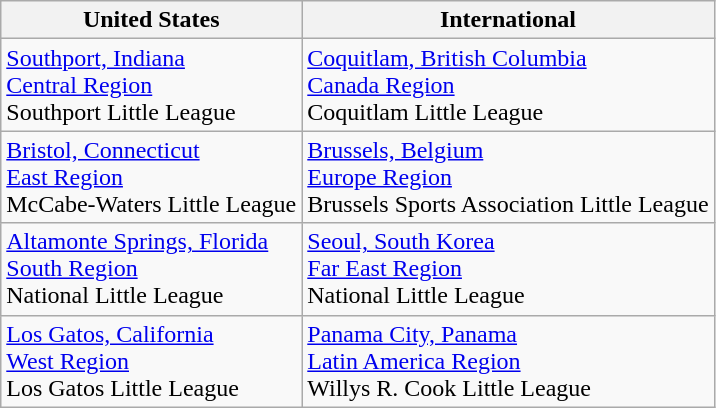<table class="wikitable">
<tr>
<th>United States</th>
<th>International</th>
</tr>
<tr>
<td> <a href='#'>Southport, Indiana</a><br><a href='#'>Central Region</a><br>Southport Little League</td>
<td> <a href='#'>Coquitlam, British Columbia</a><br> <a href='#'>Canada Region</a><br>Coquitlam Little League</td>
</tr>
<tr>
<td> <a href='#'>Bristol, Connecticut</a><br><a href='#'>East Region</a><br>McCabe-Waters Little League</td>
<td> <a href='#'>Brussels, Belgium</a><br><a href='#'>Europe Region</a><br>Brussels Sports Association Little League</td>
</tr>
<tr>
<td> <a href='#'>Altamonte Springs, Florida</a><br><a href='#'>South Region</a><br>National Little League</td>
<td> <a href='#'>Seoul, South Korea</a><br><a href='#'>Far East Region</a><br>National Little League</td>
</tr>
<tr>
<td> <a href='#'>Los Gatos, California</a><br><a href='#'>West Region</a><br>Los Gatos Little League</td>
<td> <a href='#'>Panama City, Panama</a><br><a href='#'>Latin America Region</a><br>Willys R. Cook Little League</td>
</tr>
</table>
